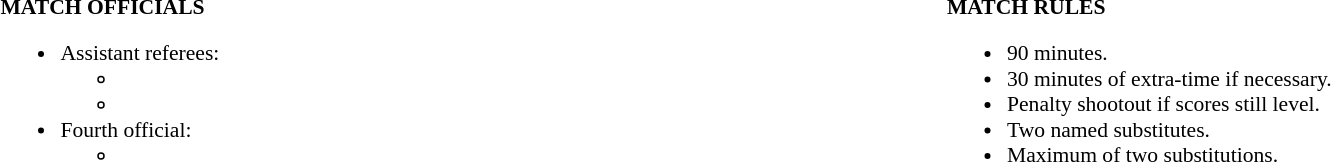<table width=100% style="font-size: 90%">
<tr>
<td width=50% valign=top><br><strong>MATCH OFFICIALS</strong><ul><li>Assistant referees:<ul><li></li><li></li></ul></li><li>Fourth official:<ul><li></li></ul></li></ul></td>
<td style="width:50%; vertical-align:top;"><br><strong>MATCH RULES</strong><ul><li>90 minutes.</li><li>30 minutes of extra-time if necessary.</li><li>Penalty shootout if scores still level.</li><li>Two named substitutes.</li><li>Maximum of two substitutions.</li></ul></td>
</tr>
</table>
